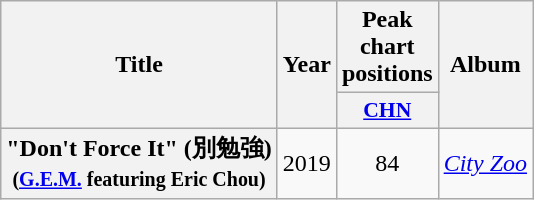<table class="wikitable plainrowheaders" style="text-align:center;">
<tr>
<th rowspan="2" scope="col">Title</th>
<th rowspan="2" scope="col">Year</th>
<th>Peak chart positions</th>
<th rowspan="2" scope="col">Album</th>
</tr>
<tr>
<th scope="col" style="width:3em;font-size:90%;"><a href='#'>CHN</a><br></th>
</tr>
<tr>
<th scope="row">"Don't Force It" (別勉強)<br><small>(<a href='#'>G.E.M.</a> featuring Eric Chou)</small></th>
<td>2019</td>
<td>84</td>
<td><em><a href='#'>City Zoo</a></em></td>
</tr>
</table>
